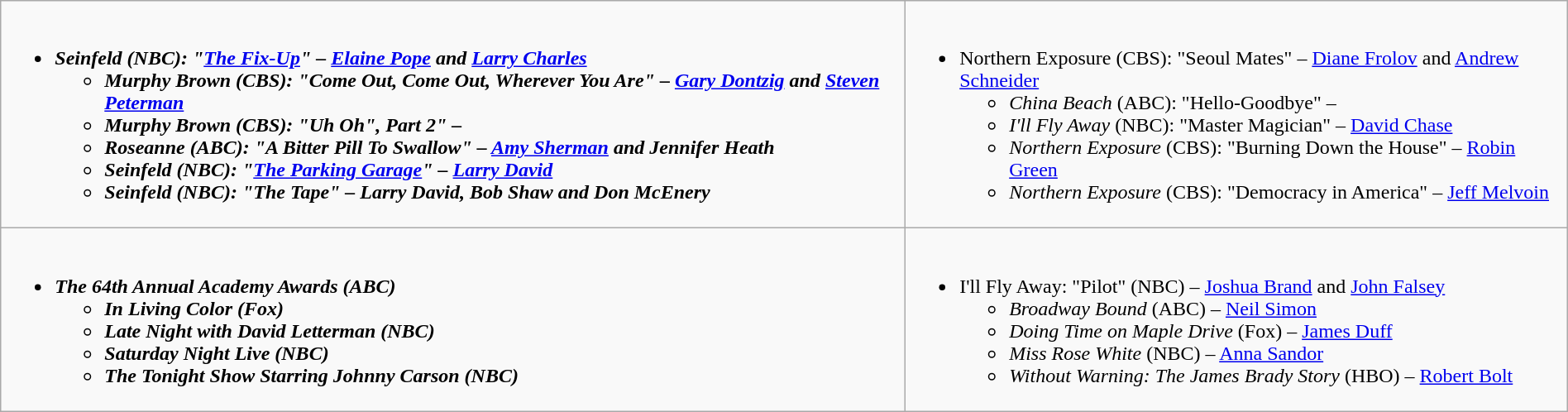<table class="wikitable" style="width:100%;">
<tr>
<td style="vertical-align:top;"><br><ul><li><strong><em>Seinfeld<em> (NBC): "<a href='#'>The Fix-Up</a>" – <a href='#'>Elaine Pope</a> and <a href='#'>Larry Charles</a><strong><ul><li></em>Murphy Brown<em> (CBS): "Come Out, Come Out, Wherever You Are" – <a href='#'>Gary Dontzig</a> and <a href='#'>Steven Peterman</a></li><li></em>Murphy Brown<em> (CBS): "Uh Oh", Part 2" – </li><li></em>Roseanne<em> (ABC): "A Bitter Pill To Swallow" – <a href='#'>Amy Sherman</a> and Jennifer Heath</li><li></em>Seinfeld<em> (NBC): "<a href='#'>The Parking Garage</a>" – <a href='#'>Larry David</a></li><li></em>Seinfeld<em> (NBC): "The Tape" – Larry David, Bob Shaw and Don McEnery</li></ul></li></ul></td>
<td style="vertical-align:top;"><br><ul><li></em></strong>Northern Exposure</em> (CBS): "Seoul Mates" – <a href='#'>Diane Frolov</a> and <a href='#'>Andrew Schneider</a></strong><ul><li><em>China Beach</em> (ABC): "Hello-Goodbye" – </li><li><em>I'll Fly Away</em> (NBC): "Master Magician" – <a href='#'>David Chase</a></li><li><em>Northern Exposure</em> (CBS): "Burning Down the House" – <a href='#'>Robin Green</a></li><li><em>Northern Exposure</em> (CBS): "Democracy in America" – <a href='#'>Jeff Melvoin</a></li></ul></li></ul></td>
</tr>
<tr>
<td style="vertical-align:top;"><br><ul><li><strong><em>The 64th Annual Academy Awards<em> (ABC)<strong><ul><li></em>In Living Color<em> (Fox)</li><li></em>Late Night with David Letterman<em> (NBC)</li><li></em>Saturday Night Live<em> (NBC)</li><li></em>The Tonight Show Starring Johnny Carson<em> (NBC)</li></ul></li></ul></td>
<td style="vertical-align:top;"><br><ul><li></em></strong>I'll Fly Away</em>: "Pilot" (NBC) – <a href='#'>Joshua Brand</a> and <a href='#'>John Falsey</a></strong><ul><li><em>Broadway Bound</em> (ABC) – <a href='#'>Neil Simon</a></li><li><em>Doing Time on Maple Drive</em> (Fox) – <a href='#'>James Duff</a></li><li><em>Miss Rose White</em> (NBC) – <a href='#'>Anna Sandor</a></li><li><em>Without Warning: The James Brady Story</em> (HBO) – <a href='#'>Robert Bolt</a></li></ul></li></ul></td>
</tr>
</table>
